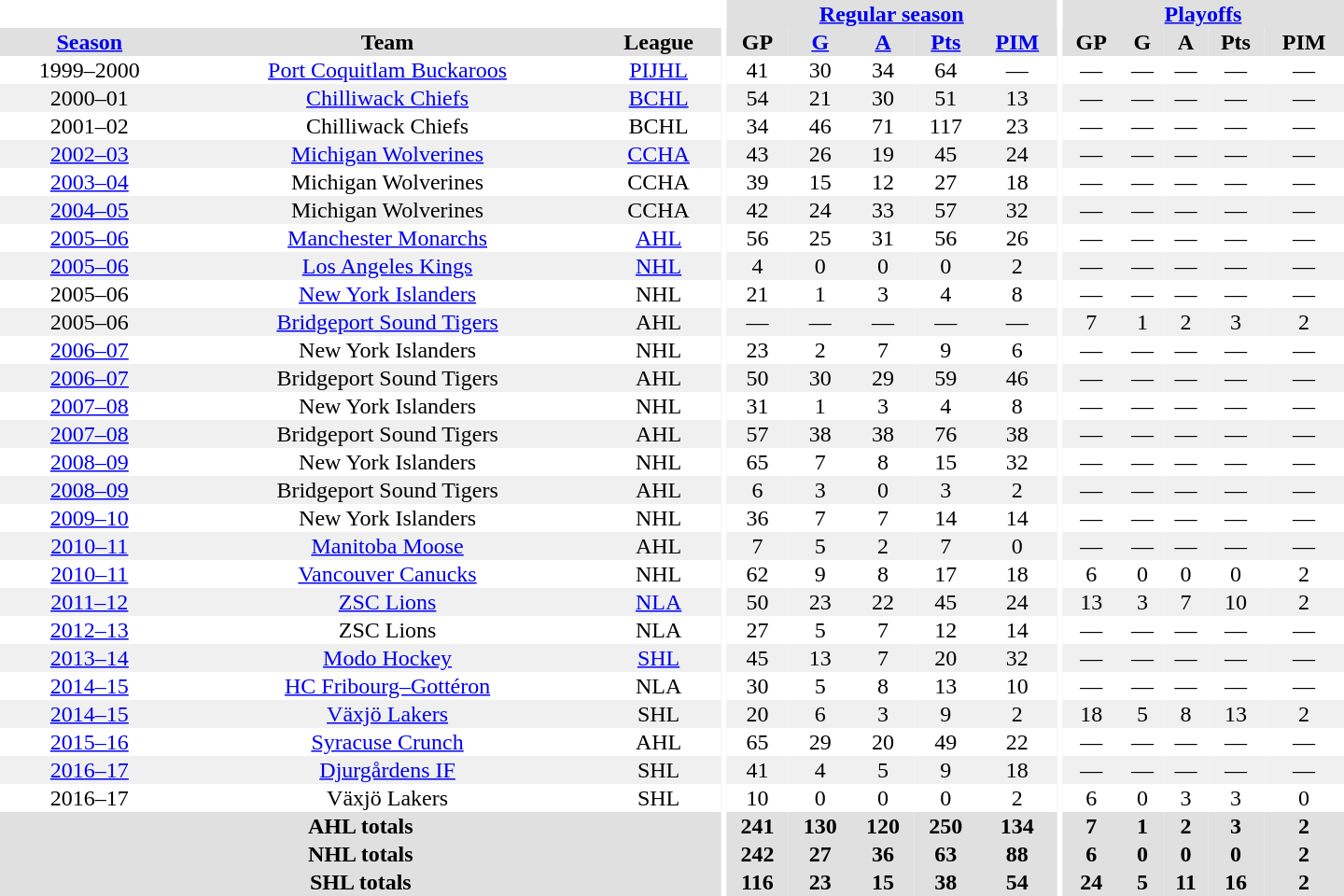<table border="0" cellpadding="1" cellspacing="0" style="text-align:center; width:60em">
<tr bgcolor="#e0e0e0">
<th colspan="3"  bgcolor="#ffffff"></th>
<th rowspan="99" bgcolor="#ffffff"></th>
<th colspan="5"><a href='#'>Regular season</a></th>
<th rowspan="99" bgcolor="#ffffff"></th>
<th colspan="5"><a href='#'>Playoffs</a></th>
</tr>
<tr bgcolor="#e0e0e0">
<th><a href='#'>Season</a></th>
<th>Team</th>
<th>League</th>
<th>GP</th>
<th><a href='#'>G</a></th>
<th><a href='#'>A</a></th>
<th><a href='#'>Pts</a></th>
<th><a href='#'>PIM</a></th>
<th>GP</th>
<th>G</th>
<th>A</th>
<th>Pts</th>
<th>PIM</th>
</tr>
<tr>
<td>1999–2000</td>
<td><a href='#'>Port Coquitlam Buckaroos</a></td>
<td><a href='#'>PIJHL</a></td>
<td>41</td>
<td>30</td>
<td>34</td>
<td>64</td>
<td>—</td>
<td>—</td>
<td>—</td>
<td>—</td>
<td>—</td>
<td>—</td>
</tr>
<tr bgcolor="#f0f0f0">
<td>2000–01</td>
<td><a href='#'>Chilliwack Chiefs</a></td>
<td><a href='#'>BCHL</a></td>
<td>54</td>
<td>21</td>
<td>30</td>
<td>51</td>
<td>13</td>
<td>—</td>
<td>—</td>
<td>—</td>
<td>—</td>
<td>—</td>
</tr>
<tr>
<td>2001–02</td>
<td>Chilliwack Chiefs</td>
<td>BCHL</td>
<td>34</td>
<td>46</td>
<td>71</td>
<td>117</td>
<td>23</td>
<td>—</td>
<td>—</td>
<td>—</td>
<td>—</td>
<td>—</td>
</tr>
<tr bgcolor="#f0f0f0">
<td><a href='#'>2002–03</a></td>
<td><a href='#'>Michigan Wolverines</a></td>
<td><a href='#'>CCHA</a></td>
<td>43</td>
<td>26</td>
<td>19</td>
<td>45</td>
<td>24</td>
<td>—</td>
<td>—</td>
<td>—</td>
<td>—</td>
<td>—</td>
</tr>
<tr>
<td><a href='#'>2003–04</a></td>
<td>Michigan Wolverines</td>
<td>CCHA</td>
<td>39</td>
<td>15</td>
<td>12</td>
<td>27</td>
<td>18</td>
<td>—</td>
<td>—</td>
<td>—</td>
<td>—</td>
<td>—</td>
</tr>
<tr bgcolor="#f0f0f0">
<td><a href='#'>2004–05</a></td>
<td>Michigan Wolverines</td>
<td>CCHA</td>
<td>42</td>
<td>24</td>
<td>33</td>
<td>57</td>
<td>32</td>
<td>—</td>
<td>—</td>
<td>—</td>
<td>—</td>
<td>—</td>
</tr>
<tr>
<td><a href='#'>2005–06</a></td>
<td><a href='#'>Manchester Monarchs</a></td>
<td><a href='#'>AHL</a></td>
<td>56</td>
<td>25</td>
<td>31</td>
<td>56</td>
<td>26</td>
<td>—</td>
<td>—</td>
<td>—</td>
<td>—</td>
<td>—</td>
</tr>
<tr bgcolor="#f0f0f0">
<td><a href='#'>2005–06</a></td>
<td><a href='#'>Los Angeles Kings</a></td>
<td><a href='#'>NHL</a></td>
<td>4</td>
<td>0</td>
<td>0</td>
<td>0</td>
<td>2</td>
<td>—</td>
<td>—</td>
<td>—</td>
<td>—</td>
<td>—</td>
</tr>
<tr>
<td>2005–06</td>
<td><a href='#'>New York Islanders</a></td>
<td>NHL</td>
<td>21</td>
<td>1</td>
<td>3</td>
<td>4</td>
<td>8</td>
<td>—</td>
<td>—</td>
<td>—</td>
<td>—</td>
<td>—</td>
</tr>
<tr bgcolor="#f0f0f0">
<td>2005–06</td>
<td><a href='#'>Bridgeport Sound Tigers</a></td>
<td>AHL</td>
<td>—</td>
<td>—</td>
<td>—</td>
<td>—</td>
<td>—</td>
<td>7</td>
<td>1</td>
<td>2</td>
<td>3</td>
<td>2</td>
</tr>
<tr>
<td><a href='#'>2006–07</a></td>
<td>New York Islanders</td>
<td>NHL</td>
<td>23</td>
<td>2</td>
<td>7</td>
<td>9</td>
<td>6</td>
<td>—</td>
<td>—</td>
<td>—</td>
<td>—</td>
<td>—</td>
</tr>
<tr bgcolor="#f0f0f0">
<td><a href='#'>2006–07</a></td>
<td>Bridgeport Sound Tigers</td>
<td>AHL</td>
<td>50</td>
<td>30</td>
<td>29</td>
<td>59</td>
<td>46</td>
<td>—</td>
<td>—</td>
<td>—</td>
<td>—</td>
<td>—</td>
</tr>
<tr>
<td><a href='#'>2007–08</a></td>
<td>New York Islanders</td>
<td>NHL</td>
<td>31</td>
<td>1</td>
<td>3</td>
<td>4</td>
<td>8</td>
<td>—</td>
<td>—</td>
<td>—</td>
<td>—</td>
<td>—</td>
</tr>
<tr bgcolor="#f0f0f0">
<td><a href='#'>2007–08</a></td>
<td>Bridgeport Sound Tigers</td>
<td>AHL</td>
<td>57</td>
<td>38</td>
<td>38</td>
<td>76</td>
<td>38</td>
<td>—</td>
<td>—</td>
<td>—</td>
<td>—</td>
<td>—</td>
</tr>
<tr>
<td><a href='#'>2008–09</a></td>
<td>New York Islanders</td>
<td>NHL</td>
<td>65</td>
<td>7</td>
<td>8</td>
<td>15</td>
<td>32</td>
<td>—</td>
<td>—</td>
<td>—</td>
<td>—</td>
<td>—</td>
</tr>
<tr bgcolor="#f0f0f0">
<td><a href='#'>2008–09</a></td>
<td>Bridgeport Sound Tigers</td>
<td>AHL</td>
<td>6</td>
<td>3</td>
<td>0</td>
<td>3</td>
<td>2</td>
<td>—</td>
<td>—</td>
<td>—</td>
<td>—</td>
<td>—</td>
</tr>
<tr>
<td><a href='#'>2009–10</a></td>
<td>New York Islanders</td>
<td>NHL</td>
<td>36</td>
<td>7</td>
<td>7</td>
<td>14</td>
<td>14</td>
<td>—</td>
<td>—</td>
<td>—</td>
<td>—</td>
<td>—</td>
</tr>
<tr bgcolor="#f0f0f0">
<td><a href='#'>2010–11</a></td>
<td><a href='#'>Manitoba Moose</a></td>
<td>AHL</td>
<td>7</td>
<td>5</td>
<td>2</td>
<td>7</td>
<td>0</td>
<td>—</td>
<td>—</td>
<td>—</td>
<td>—</td>
<td>—</td>
</tr>
<tr>
<td><a href='#'>2010–11</a></td>
<td><a href='#'>Vancouver Canucks</a></td>
<td>NHL</td>
<td>62</td>
<td>9</td>
<td>8</td>
<td>17</td>
<td>18</td>
<td>6</td>
<td>0</td>
<td>0</td>
<td>0</td>
<td>2</td>
</tr>
<tr bgcolor="#f0f0f0">
<td><a href='#'>2011–12</a></td>
<td><a href='#'>ZSC Lions</a></td>
<td><a href='#'>NLA</a></td>
<td>50</td>
<td>23</td>
<td>22</td>
<td>45</td>
<td>24</td>
<td>13</td>
<td>3</td>
<td>7</td>
<td>10</td>
<td>2</td>
</tr>
<tr>
<td><a href='#'>2012–13</a></td>
<td>ZSC Lions</td>
<td>NLA</td>
<td>27</td>
<td>5</td>
<td>7</td>
<td>12</td>
<td>14</td>
<td>—</td>
<td>—</td>
<td>—</td>
<td>—</td>
<td>—</td>
</tr>
<tr bgcolor="#f0f0f0">
<td><a href='#'>2013–14</a></td>
<td><a href='#'>Modo Hockey</a></td>
<td><a href='#'>SHL</a></td>
<td>45</td>
<td>13</td>
<td>7</td>
<td>20</td>
<td>32</td>
<td>—</td>
<td>—</td>
<td>—</td>
<td>—</td>
<td>—</td>
</tr>
<tr>
<td><a href='#'>2014–15</a></td>
<td><a href='#'>HC Fribourg–Gottéron</a></td>
<td>NLA</td>
<td>30</td>
<td>5</td>
<td>8</td>
<td>13</td>
<td>10</td>
<td>—</td>
<td>—</td>
<td>—</td>
<td>—</td>
<td>—</td>
</tr>
<tr>
</tr>
<tr bgcolor="#f0f0f0">
<td><a href='#'>2014–15</a></td>
<td><a href='#'>Växjö Lakers</a></td>
<td>SHL</td>
<td>20</td>
<td>6</td>
<td>3</td>
<td>9</td>
<td>2</td>
<td>18</td>
<td>5</td>
<td>8</td>
<td>13</td>
<td>2</td>
</tr>
<tr>
<td><a href='#'>2015–16</a></td>
<td><a href='#'>Syracuse Crunch</a></td>
<td>AHL</td>
<td>65</td>
<td>29</td>
<td>20</td>
<td>49</td>
<td>22</td>
<td>—</td>
<td>—</td>
<td>—</td>
<td>—</td>
<td>—</td>
</tr>
<tr bgcolor="#f0f0f0">
<td><a href='#'>2016–17</a></td>
<td><a href='#'>Djurgårdens IF</a></td>
<td>SHL</td>
<td>41</td>
<td>4</td>
<td>5</td>
<td>9</td>
<td>18</td>
<td>—</td>
<td>—</td>
<td>—</td>
<td>—</td>
<td>—</td>
</tr>
<tr>
<td>2016–17</td>
<td>Växjö Lakers</td>
<td>SHL</td>
<td>10</td>
<td>0</td>
<td>0</td>
<td>0</td>
<td>2</td>
<td>6</td>
<td>0</td>
<td>3</td>
<td>3</td>
<td>0</td>
</tr>
<tr bgcolor="#e0e0e0">
<th colspan="3">AHL totals</th>
<th>241</th>
<th>130</th>
<th>120</th>
<th>250</th>
<th>134</th>
<th>7</th>
<th>1</th>
<th>2</th>
<th>3</th>
<th>2</th>
</tr>
<tr bgcolor="#e0e0e0">
<th colspan="3">NHL totals</th>
<th>242</th>
<th>27</th>
<th>36</th>
<th>63</th>
<th>88</th>
<th>6</th>
<th>0</th>
<th>0</th>
<th>0</th>
<th>2</th>
</tr>
<tr bgcolor="#e0e0e0">
<th colspan="3">SHL totals</th>
<th>116</th>
<th>23</th>
<th>15</th>
<th>38</th>
<th>54</th>
<th>24</th>
<th>5</th>
<th>11</th>
<th>16</th>
<th>2</th>
</tr>
</table>
